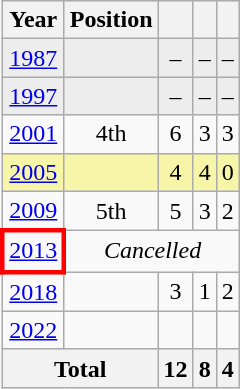<table class="wikitable" style="text-align: center;">
<tr>
<th>Year</th>
<th>Position</th>
<th></th>
<th></th>
<th></th>
</tr>
<tr bgcolor=ededed>
<td> <a href='#'>1987</a></td>
<td></td>
<td>–</td>
<td>–</td>
<td>–</td>
</tr>
<tr bgcolor=ededed>
<td> <a href='#'>1997</a></td>
<td></td>
<td>–</td>
<td>–</td>
<td>–</td>
</tr>
<tr>
<td> <a href='#'>2001</a></td>
<td>4th</td>
<td>6</td>
<td>3</td>
<td>3</td>
</tr>
<tr bgcolor=f7f6a8>
<td> <a href='#'>2005</a></td>
<td></td>
<td>4</td>
<td>4</td>
<td>0</td>
</tr>
<tr>
<td> <a href='#'>2009</a></td>
<td>5th</td>
<td>5</td>
<td>3</td>
<td>2</td>
</tr>
<tr>
<td style="border: 3px solid red"> <a href='#'>2013</a></td>
<td colspan=4><em>Cancelled</em></td>
</tr>
<tr>
<td> <a href='#'>2018</a></td>
<td></td>
<td>3</td>
<td>1</td>
<td>2</td>
</tr>
<tr>
<td> <a href='#'>2022</a></td>
<td></td>
<td></td>
<td></td>
<td></td>
</tr>
<tr>
<th colspan=2>Total</th>
<th>12</th>
<th>8</th>
<th>4</th>
</tr>
</table>
